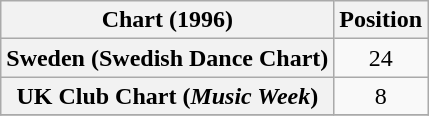<table class="wikitable sortable plainrowheaders" style="text-align:center">
<tr>
<th scope="col">Chart (1996)</th>
<th scope="col">Position</th>
</tr>
<tr>
<th scope="row">Sweden (Swedish Dance Chart)</th>
<td>24</td>
</tr>
<tr>
<th scope="row">UK Club Chart (<em>Music Week</em>)</th>
<td>8</td>
</tr>
<tr>
</tr>
</table>
